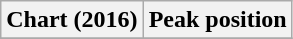<table class="wikitable plainrowheaders"  style="text-align:center">
<tr>
<th scope="col">Chart (2016)</th>
<th scope="col">Peak position</th>
</tr>
<tr>
</tr>
</table>
